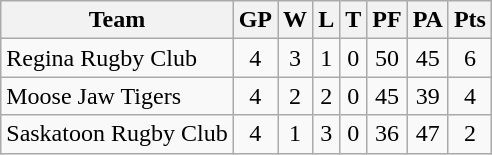<table class="wikitable">
<tr>
<th>Team</th>
<th>GP</th>
<th>W</th>
<th>L</th>
<th>T</th>
<th>PF</th>
<th>PA</th>
<th>Pts</th>
</tr>
<tr align="center">
<td align="left">Regina Rugby Club</td>
<td>4</td>
<td>3</td>
<td>1</td>
<td>0</td>
<td>50</td>
<td>45</td>
<td>6</td>
</tr>
<tr align="center">
<td align="left">Moose Jaw Tigers</td>
<td>4</td>
<td>2</td>
<td>2</td>
<td>0</td>
<td>45</td>
<td>39</td>
<td>4</td>
</tr>
<tr align="center">
<td align="left">Saskatoon Rugby Club</td>
<td>4</td>
<td>1</td>
<td>3</td>
<td>0</td>
<td>36</td>
<td>47</td>
<td>2</td>
</tr>
</table>
